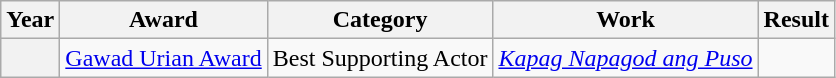<table class="wikitable sortable plainrowheaders">
<tr>
<th>Year</th>
<th>Award</th>
<th>Category</th>
<th>Work</th>
<th>Result</th>
</tr>
<tr>
<th scope="row"></th>
<td><a href='#'>Gawad Urian Award</a></td>
<td>Best Supporting Actor</td>
<td><em><a href='#'>Kapag Napagod ang Puso</a></em></td>
<td></td>
</tr>
</table>
